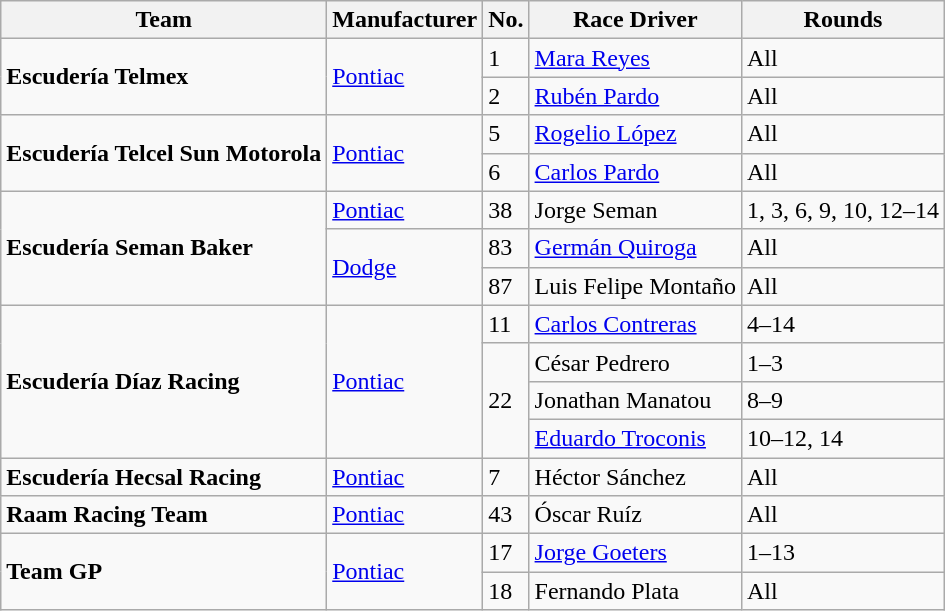<table class="wikitable">
<tr>
<th>Team</th>
<th>Manufacturer</th>
<th>No.</th>
<th>Race Driver</th>
<th>Rounds</th>
</tr>
<tr>
<td rowspan=2><strong>Escudería Telmex</strong></td>
<td rowspan=2><a href='#'>Pontiac</a></td>
<td>1</td>
<td><a href='#'>Mara Reyes</a></td>
<td>All</td>
</tr>
<tr>
<td>2</td>
<td><a href='#'>Rubén Pardo</a></td>
<td>All</td>
</tr>
<tr>
<td rowspan=2><strong>Escudería Telcel Sun Motorola</strong></td>
<td rowspan=2><a href='#'>Pontiac</a></td>
<td>5</td>
<td><a href='#'>Rogelio López</a></td>
<td>All</td>
</tr>
<tr>
<td>6</td>
<td><a href='#'>Carlos Pardo</a></td>
<td>All</td>
</tr>
<tr>
<td rowspan=3><strong>Escudería Seman Baker</strong></td>
<td><a href='#'>Pontiac</a></td>
<td>38</td>
<td>Jorge Seman</td>
<td>1, 3, 6, 9, 10, 12–14</td>
</tr>
<tr>
<td rowspan=2><a href='#'>Dodge</a></td>
<td>83</td>
<td><a href='#'>Germán Quiroga</a></td>
<td>All</td>
</tr>
<tr>
<td>87</td>
<td>Luis Felipe Montaño</td>
<td>All</td>
</tr>
<tr>
<td rowspan=4><strong>Escudería Díaz Racing</strong></td>
<td rowspan=4><a href='#'>Pontiac</a></td>
<td>11</td>
<td><a href='#'>Carlos Contreras</a></td>
<td>4–14</td>
</tr>
<tr>
<td rowspan=3>22</td>
<td>César Pedrero</td>
<td>1–3</td>
</tr>
<tr>
<td>Jonathan Manatou</td>
<td>8–9</td>
</tr>
<tr>
<td><a href='#'>Eduardo Troconis</a></td>
<td>10–12, 14</td>
</tr>
<tr>
<td><strong>Escudería Hecsal Racing</strong></td>
<td><a href='#'>Pontiac</a></td>
<td>7</td>
<td>Héctor Sánchez</td>
<td>All</td>
</tr>
<tr>
<td><strong>Raam Racing Team</strong></td>
<td><a href='#'>Pontiac</a></td>
<td>43</td>
<td>Óscar Ruíz</td>
<td>All</td>
</tr>
<tr>
<td rowspan=2><strong>Team GP</strong></td>
<td rowspan=2><a href='#'>Pontiac</a></td>
<td>17</td>
<td><a href='#'>Jorge Goeters</a></td>
<td>1–13</td>
</tr>
<tr>
<td>18</td>
<td>Fernando Plata</td>
<td>All</td>
</tr>
</table>
